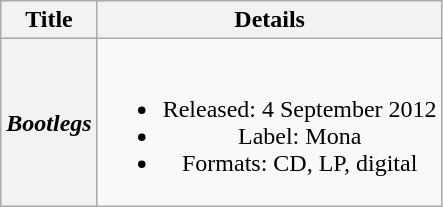<table class="wikitable plainrowheaders" style="text-align:center;">
<tr>
<th>Title</th>
<th>Details</th>
</tr>
<tr>
<th scope="row"><em>Bootlegs</em></th>
<td><br><ul><li>Released: 4 September 2012</li><li>Label: Mona</li><li>Formats: CD, LP, digital</li></ul></td>
</tr>
</table>
